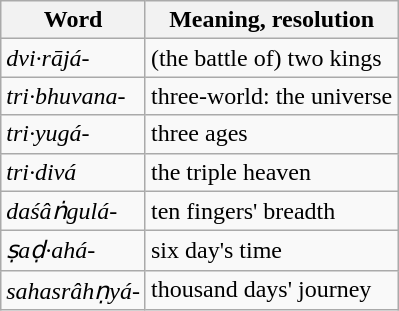<table class="wikitable">
<tr>
<th>Word</th>
<th>Meaning, resolution</th>
</tr>
<tr>
<td><em>dvi·rājá-</em></td>
<td>(the battle of) two kings</td>
</tr>
<tr>
<td><em>tri·bhuvana-</em></td>
<td>three-world: the universe</td>
</tr>
<tr>
<td><em>tri·yugá-</em></td>
<td>three ages</td>
</tr>
<tr>
<td><em>tri·divá</em></td>
<td>the triple heaven</td>
</tr>
<tr>
<td><em>daśâṅgulá-</em></td>
<td>ten fingers' breadth</td>
</tr>
<tr>
<td><em>ṣaḍ·ahá-</em></td>
<td>six day's time</td>
</tr>
<tr>
<td><em>sahasrâhṇyá-</em></td>
<td>thousand days' journey</td>
</tr>
</table>
